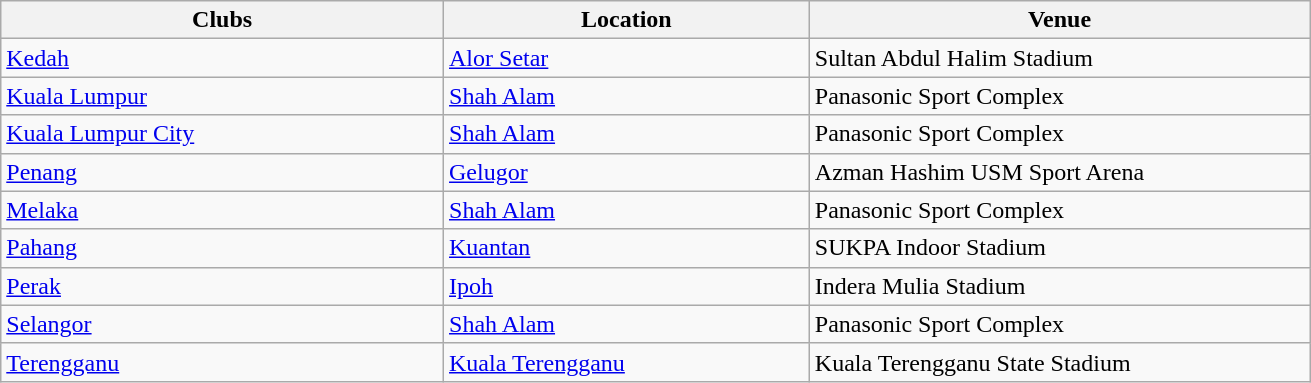<table class="wikitable sortable">
<tr>
<th style="width:23%">Clubs</th>
<th style="width:19%">Location</th>
<th style="width:26%">Venue</th>
</tr>
<tr>
<td><a href='#'>Kedah</a></td>
<td><a href='#'>Alor Setar</a></td>
<td>Sultan Abdul Halim Stadium</td>
</tr>
<tr>
<td><a href='#'>Kuala Lumpur</a></td>
<td><a href='#'>Shah Alam</a></td>
<td>Panasonic Sport Complex</td>
</tr>
<tr>
<td><a href='#'>Kuala Lumpur City</a></td>
<td><a href='#'>Shah Alam</a></td>
<td>Panasonic Sport Complex</td>
</tr>
<tr>
<td><a href='#'>Penang</a></td>
<td><a href='#'>Gelugor</a></td>
<td>Azman Hashim USM Sport Arena</td>
</tr>
<tr>
<td><a href='#'>Melaka</a></td>
<td><a href='#'>Shah Alam</a></td>
<td>Panasonic Sport Complex</td>
</tr>
<tr>
<td><a href='#'>Pahang</a></td>
<td><a href='#'>Kuantan</a></td>
<td>SUKPA Indoor Stadium</td>
</tr>
<tr>
<td><a href='#'>Perak</a></td>
<td><a href='#'>Ipoh</a></td>
<td>Indera Mulia Stadium</td>
</tr>
<tr>
<td><a href='#'>Selangor</a></td>
<td><a href='#'>Shah Alam</a></td>
<td>Panasonic Sport Complex</td>
</tr>
<tr>
<td><a href='#'>Terengganu</a></td>
<td><a href='#'>Kuala Terengganu</a></td>
<td>Kuala Terengganu State Stadium</td>
</tr>
</table>
